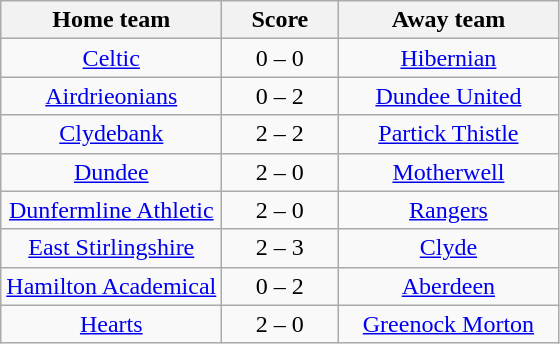<table class="wikitable" style="text-align: center">
<tr>
<th width=140>Home team</th>
<th width=70>Score</th>
<th width=140>Away team</th>
</tr>
<tr>
<td><a href='#'>Celtic</a></td>
<td>0 – 0</td>
<td><a href='#'>Hibernian</a></td>
</tr>
<tr>
<td><a href='#'>Airdrieonians</a></td>
<td>0 – 2</td>
<td><a href='#'>Dundee United</a></td>
</tr>
<tr>
<td><a href='#'>Clydebank</a></td>
<td>2 – 2</td>
<td><a href='#'>Partick Thistle</a></td>
</tr>
<tr>
<td><a href='#'>Dundee</a></td>
<td>2 – 0</td>
<td><a href='#'>Motherwell</a></td>
</tr>
<tr>
<td><a href='#'>Dunfermline Athletic</a></td>
<td>2 – 0</td>
<td><a href='#'>Rangers</a></td>
</tr>
<tr>
<td><a href='#'>East Stirlingshire</a></td>
<td>2 – 3</td>
<td><a href='#'>Clyde</a></td>
</tr>
<tr>
<td><a href='#'>Hamilton Academical</a></td>
<td>0 – 2</td>
<td><a href='#'>Aberdeen</a></td>
</tr>
<tr>
<td><a href='#'>Hearts</a></td>
<td>2 – 0</td>
<td><a href='#'>Greenock Morton</a></td>
</tr>
</table>
